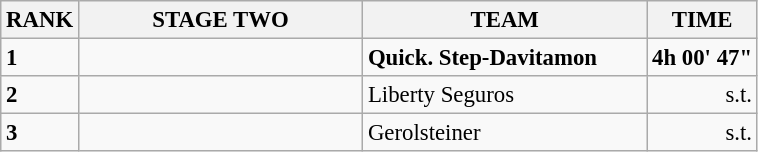<table class="wikitable" style="font-size:95%;">
<tr>
<th>RANK</th>
<th align="left" style="width: 12em">STAGE TWO</th>
<th align="left" style="width: 12em">TEAM</th>
<th>TIME</th>
</tr>
<tr>
<td><strong>1</strong></td>
<td><strong></strong></td>
<td><strong>Quick. Step-Davitamon</strong></td>
<td align="right"><strong>4h 00' 47"</strong></td>
</tr>
<tr>
<td><strong>2</strong></td>
<td></td>
<td>Liberty Seguros</td>
<td align="right">s.t.</td>
</tr>
<tr>
<td><strong>3</strong></td>
<td></td>
<td>Gerolsteiner</td>
<td align="right">s.t.</td>
</tr>
</table>
